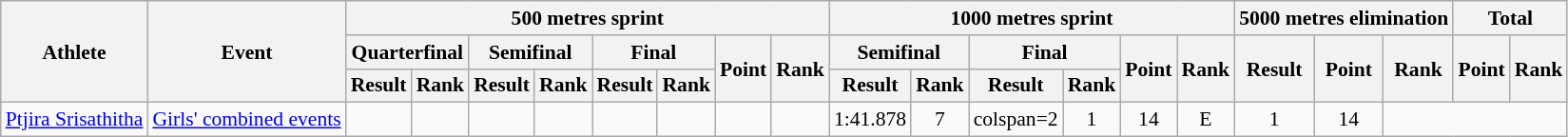<table class=wikitable style=font-size:90%;text-align:center>
<tr>
<th rowspan=3>Athlete</th>
<th rowspan=3>Event</th>
<th colspan=8>500 metres sprint</th>
<th colspan=6>1000 metres sprint</th>
<th colspan=3>5000 metres elimination</th>
<th colspan=2>Total</th>
</tr>
<tr>
<th colspan=2>Quarterfinal</th>
<th colspan=2>Semifinal</th>
<th colspan=2>Final</th>
<th rowspan=2>Point</th>
<th rowspan=2>Rank</th>
<th colspan=2>Semifinal</th>
<th colspan=2>Final</th>
<th rowspan=2>Point</th>
<th rowspan=2>Rank</th>
<th rowspan=2>Result</th>
<th rowspan=2>Point</th>
<th rowspan=2>Rank</th>
<th rowspan=2>Point</th>
<th rowspan=2>Rank</th>
</tr>
<tr>
<th>Result</th>
<th>Rank</th>
<th>Result</th>
<th>Rank</th>
<th>Result</th>
<th>Rank</th>
<th>Result</th>
<th>Rank</th>
<th>Result</th>
<th>Rank</th>
</tr>
<tr align=center>
<td align=left><a href='#'>Ptjira Srisathitha</a></td>
<td align=left><a href='#'>Girls' combined events</a></td>
<td></td>
<td></td>
<td></td>
<td></td>
<td></td>
<td></td>
<td></td>
<td></td>
<td>1:41.878</td>
<td>7</td>
<td>colspan=2 </td>
<td>1</td>
<td>14</td>
<td>E</td>
<td>1</td>
<td>14</td>
</tr>
</table>
